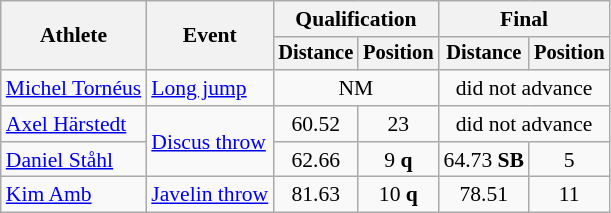<table class=wikitable style="font-size:90%">
<tr>
<th rowspan="2">Athlete</th>
<th rowspan="2">Event</th>
<th colspan="2">Qualification</th>
<th colspan="2">Final</th>
</tr>
<tr style="font-size:95%">
<th>Distance</th>
<th>Position</th>
<th>Distance</th>
<th>Position</th>
</tr>
<tr align=center>
<td align=left><a href='#'>Michel Tornéus</a></td>
<td align=left><a href='#'>Long jump</a></td>
<td colspan=2>NM</td>
<td colspan=2>did not advance</td>
</tr>
<tr align=center>
<td align=left><a href='#'>Axel Härstedt</a></td>
<td align=left rowspan=2><a href='#'>Discus throw</a></td>
<td>60.52</td>
<td>23</td>
<td colspan="2">did not advance</td>
</tr>
<tr align=center>
<td align=left><a href='#'>Daniel Ståhl</a></td>
<td>62.66</td>
<td>9 <strong>q</strong></td>
<td>64.73 <strong>SB</strong></td>
<td>5</td>
</tr>
<tr align=center>
<td align=left><a href='#'>Kim Amb</a></td>
<td align=left><a href='#'>Javelin throw</a></td>
<td>81.63</td>
<td>10 <strong>q</strong></td>
<td>78.51</td>
<td>11</td>
</tr>
</table>
